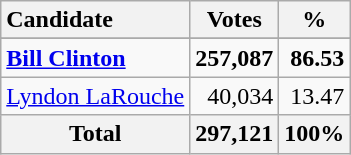<table class="wikitable sortable plainrowheaders" style="text-align:right;">
<tr>
<th style="text-align:left;">Candidate</th>
<th>Votes</th>
<th>%</th>
</tr>
<tr>
</tr>
<tr>
<td style="text-align:left;"><strong><a href='#'>Bill Clinton</a></strong></td>
<td><strong>257,087</strong></td>
<td><strong>86.53</strong></td>
</tr>
<tr>
<td style="text-align:left;"><a href='#'>Lyndon LaRouche</a></td>
<td>40,034</td>
<td>13.47</td>
</tr>
<tr class="sortbottom">
<th>Total</th>
<th>297,121</th>
<th>100%</th>
</tr>
</table>
